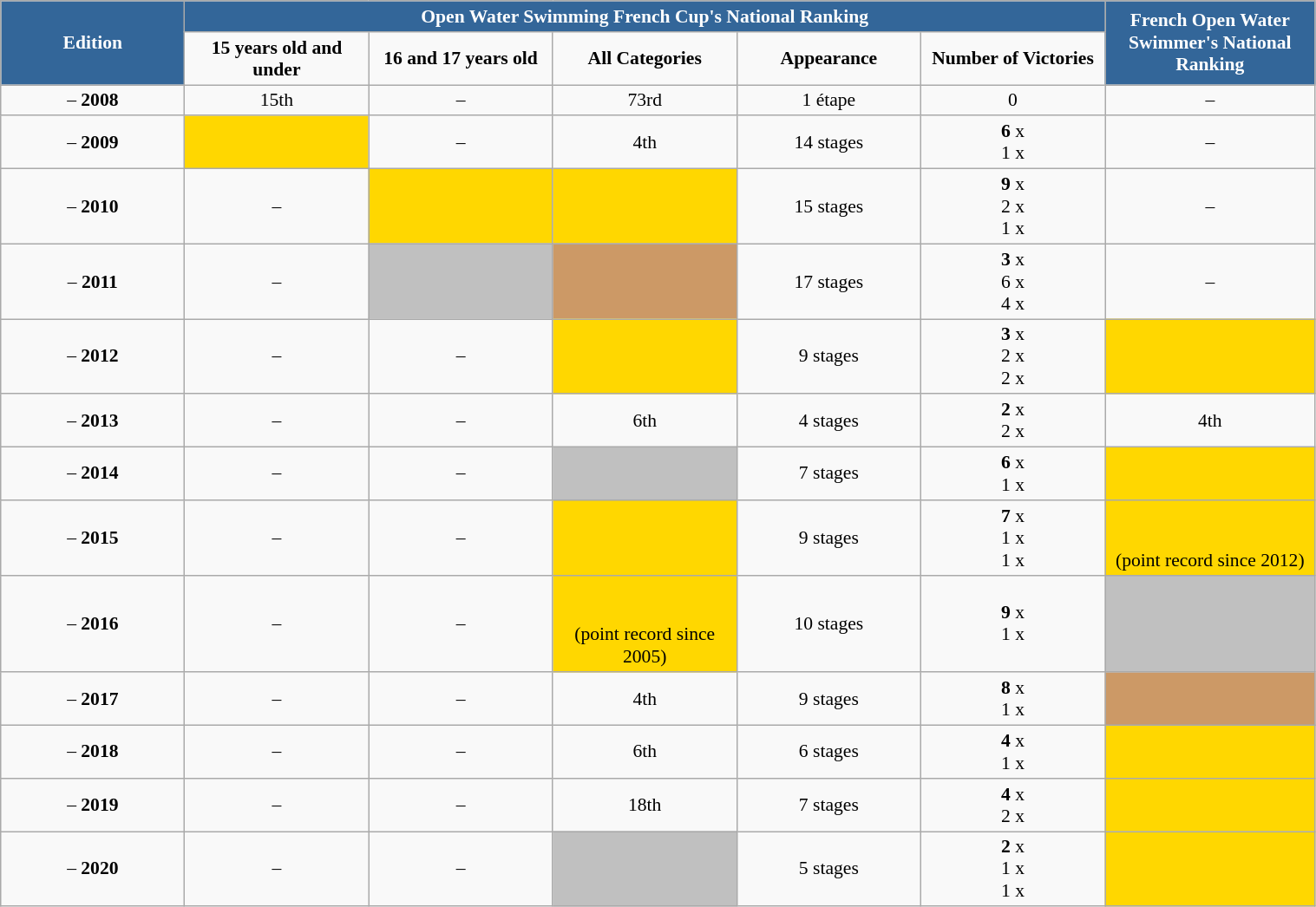<table class="wikitable centre" style="font-size:90%; text-align:center" width="80%">
<tr style="background-color:#369">
<td rowspan="2" width="14%" style="color:white"><strong>Edition</strong></td>
<td colspan="5" style="color:white"><strong>Open Water Swimming French Cup's National Ranking</strong></td>
<td rowspan="2" style="color:white"><strong>French Open Water Swimmer's National Ranking</strong></td>
</tr>
<tr>
<td width="14%"><strong>15 years old and under</strong></td>
<td width="14%"><strong>16 and 17 years old</strong></td>
<td width="14%"><strong>All Categories</strong></td>
<td width="14%"><strong>Appearance</strong></td>
<td width="14%"><strong>Number of Victories</strong></td>
</tr>
<tr>
<td> – <strong>2008</strong></td>
<td>15th <br> </td>
<td>–</td>
<td>73rd <br> </td>
<td>1 étape</td>
<td>0</td>
<td>–</td>
</tr>
<tr>
<td> – <strong>2009</strong></td>
<td bgcolor="gold"><strong></strong> <br> </td>
<td>–</td>
<td>4th <br> </td>
<td>14 stages</td>
<td><strong>6</strong> x <strong></strong> <br> 1 x <strong></strong></td>
<td>–</td>
</tr>
<tr>
<td> – <strong>2010</strong></td>
<td>–</td>
<td bgcolor="gold"><strong></strong> <br> </td>
<td bgcolor="gold"><strong></strong> <br> </td>
<td>15 stages</td>
<td><strong>9</strong> x <strong></strong> <br> 2 x <strong></strong> <br> 1 x <strong></strong></td>
<td>–</td>
</tr>
<tr>
<td> – <strong>2011</strong></td>
<td>–</td>
<td bgcolor="silver"><strong></strong> <br> </td>
<td bgcolor="CC9966"><strong></strong> <br> </td>
<td>17 stages</td>
<td><strong>3</strong> x <strong></strong> <br> 6 x <strong></strong> <br> 4 x <strong></strong></td>
<td>–</td>
</tr>
<tr>
<td> – <strong>2012</strong></td>
<td>–</td>
<td>–</td>
<td bgcolor="gold"><strong></strong> <br> </td>
<td>9 stages</td>
<td><strong>3</strong> x <strong></strong> <br> 2 x <strong></strong> <br> 2 x <strong></strong></td>
<td bgcolor="gold"><strong></strong> <br> </td>
</tr>
<tr>
<td> – <strong>2013</strong></td>
<td>–</td>
<td>–</td>
<td>6th <br> </td>
<td>4 stages</td>
<td><strong>2</strong> x <strong></strong> <br> 2 x <strong></strong></td>
<td>4th <br> </td>
</tr>
<tr>
<td> – <strong>2014</strong></td>
<td>–</td>
<td>–</td>
<td bgcolor="silver"><strong></strong> <br> </td>
<td>7 stages</td>
<td><strong>6</strong> x <strong></strong> <br> 1 x <strong></strong></td>
<td bgcolor="gold"><strong></strong> <br> </td>
</tr>
<tr>
<td> – <strong>2015</strong></td>
<td>–</td>
<td>–</td>
<td bgcolor="gold"><strong></strong> <br>  <br></td>
<td>9 stages</td>
<td><strong>7</strong> x <strong></strong>  <br> 1 x <strong></strong> <br> 1 x <strong></strong></td>
<td bgcolor="gold"><strong></strong> <br>  <br> (point record since 2012)</td>
</tr>
<tr>
<td> – <strong>2016</strong></td>
<td>–</td>
<td>–</td>
<td bgcolor="gold"><strong></strong> <br>  <br> (point record since 2005)</td>
<td>10 stages</td>
<td><strong>9</strong> x <strong></strong>  <br> 1 x <strong></strong></td>
<td bgcolor="silver"><strong></strong> <br> </td>
</tr>
<tr>
<td> – <strong>2017</strong></td>
<td>–</td>
<td>–</td>
<td>4th <br> </td>
<td>9 stages</td>
<td><strong>8</strong> x <strong></strong>  <br> 1 x <strong></strong></td>
<td bgcolor="CC9966"><strong></strong> <br> </td>
</tr>
<tr>
<td> – <strong>2018</strong></td>
<td>–</td>
<td>–</td>
<td>6th <br> </td>
<td>6 stages</td>
<td><strong>4</strong> x <strong></strong>  <br> 1 x <strong></strong></td>
<td bgcolor="gold"><strong></strong> <br> </td>
</tr>
<tr>
<td> – <strong>2019</strong></td>
<td>–</td>
<td>–</td>
<td>18th <br> </td>
<td>7 stages</td>
<td><strong>4</strong> x <strong></strong>  <br> 2 x <strong></strong></td>
<td bgcolor="gold"><strong></strong> <br> </td>
</tr>
<tr>
<td> – <strong>2020</strong></td>
<td>–</td>
<td>–</td>
<td bgcolor="silver"><strong></strong> <br> </td>
<td>5 stages</td>
<td><strong>2</strong> x <strong></strong>  <br> 1 x <strong></strong> <br> 1 x <strong></strong></td>
<td bgcolor="gold"><strong></strong> <br> </td>
</tr>
</table>
